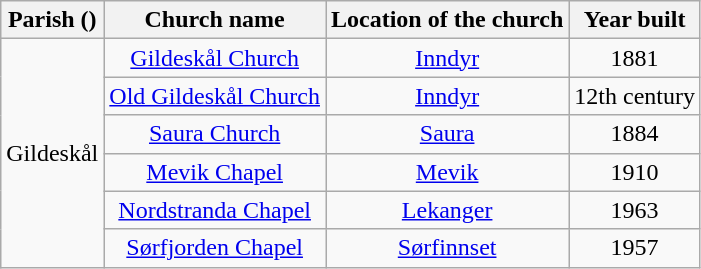<table class="wikitable" style="text-align:center">
<tr>
<th>Parish ()</th>
<th>Church name</th>
<th>Location of the church</th>
<th>Year built</th>
</tr>
<tr>
<td rowspan="6">Gildeskål</td>
<td><a href='#'>Gildeskål Church</a></td>
<td><a href='#'>Inndyr</a></td>
<td>1881</td>
</tr>
<tr>
<td><a href='#'>Old Gildeskål Church</a></td>
<td><a href='#'>Inndyr</a></td>
<td>12th century</td>
</tr>
<tr>
<td><a href='#'>Saura Church</a></td>
<td><a href='#'>Saura</a></td>
<td>1884</td>
</tr>
<tr>
<td><a href='#'>Mevik Chapel</a></td>
<td><a href='#'>Mevik</a></td>
<td>1910</td>
</tr>
<tr>
<td><a href='#'>Nordstranda Chapel</a></td>
<td><a href='#'>Lekanger</a></td>
<td>1963</td>
</tr>
<tr>
<td><a href='#'>Sørfjorden Chapel</a></td>
<td><a href='#'>Sørfinnset</a></td>
<td>1957</td>
</tr>
</table>
